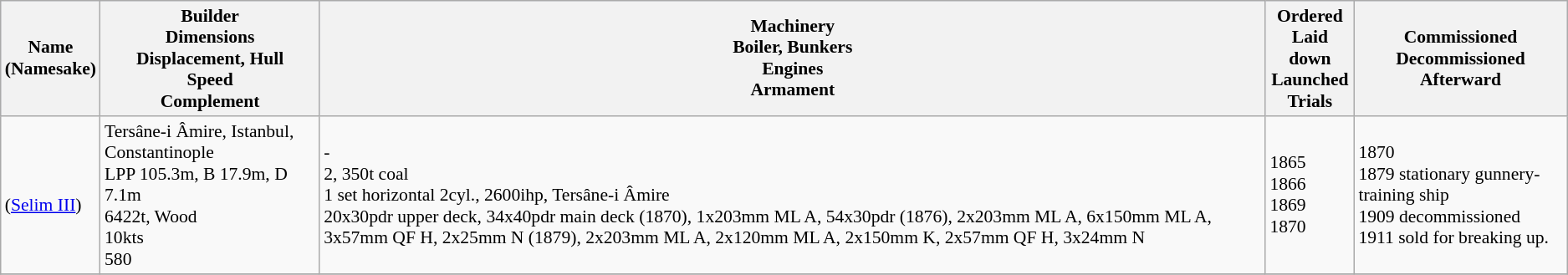<table class="wikitable" style="font-size:90%;">
<tr bgcolor="#e6e9ff">
<th>Name<br>(Namesake)</th>
<th>Builder<br>Dimensions<br>Displacement, Hull<br>Speed<br>Complement</th>
<th>Machinery<br>Boiler, Bunkers<br>Engines<br>Armament</th>
<th>Ordered<br>Laid down<br>Launched<br>Trials</th>
<th>Commissioned<br>Decommissioned<br>Afterward</th>
</tr>
<tr ---->
<td><br>(<a href='#'>Selim III</a>)</td>
<td> Tersâne-i Âmire, Istanbul, Constantinople<br>LPP 105.3m, B 17.9m, D 7.1m<br>6422t, Wood<br>10kts<br>580</td>
<td>-<br>2, 350t coal<br>1 set horizontal 2cyl., 2600ihp, Tersâne-i Âmire<br>20x30pdr upper deck, 34x40pdr main deck (1870), 1x203mm ML A, 54x30pdr (1876), 2x203mm ML A, 6x150mm ML A, 3x57mm QF H, 2x25mm N (1879), 2x203mm ML A, 2x120mm ML A, 2x150mm K, 2x57mm QF H, 3x24mm N</td>
<td>1865<br>1866<br>1869<br>1870</td>
<td>1870<br>1879 stationary gunnery-training ship<br>1909 decommissioned<br>1911 sold for breaking up.</td>
</tr>
<tr ---->
</tr>
</table>
